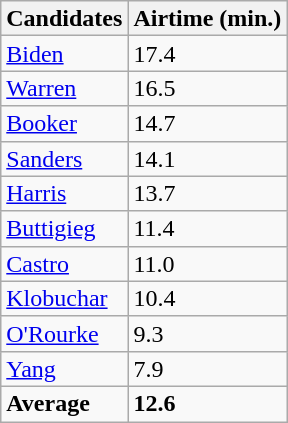<table class="wikitable sortable" style="display:inline-table;line-height:16px;">
<tr>
<th>Candidates</th>
<th>Airtime (min.)</th>
</tr>
<tr>
<td><a href='#'>Biden</a></td>
<td>17.4</td>
</tr>
<tr>
<td><a href='#'>Warren</a></td>
<td>16.5</td>
</tr>
<tr>
<td><a href='#'>Booker</a></td>
<td>14.7</td>
</tr>
<tr>
<td><a href='#'>Sanders</a></td>
<td>14.1</td>
</tr>
<tr>
<td><a href='#'>Harris</a></td>
<td>13.7</td>
</tr>
<tr>
<td><a href='#'>Buttigieg</a></td>
<td>11.4</td>
</tr>
<tr>
<td><a href='#'>Castro</a></td>
<td>11.0</td>
</tr>
<tr>
<td><a href='#'>Klobuchar</a></td>
<td>10.4</td>
</tr>
<tr>
<td><a href='#'>O'Rourke</a></td>
<td>9.3</td>
</tr>
<tr>
<td><a href='#'>Yang</a></td>
<td>7.9</td>
</tr>
<tr>
<td><strong>Average</strong></td>
<td><strong>12.6</strong></td>
</tr>
</table>
